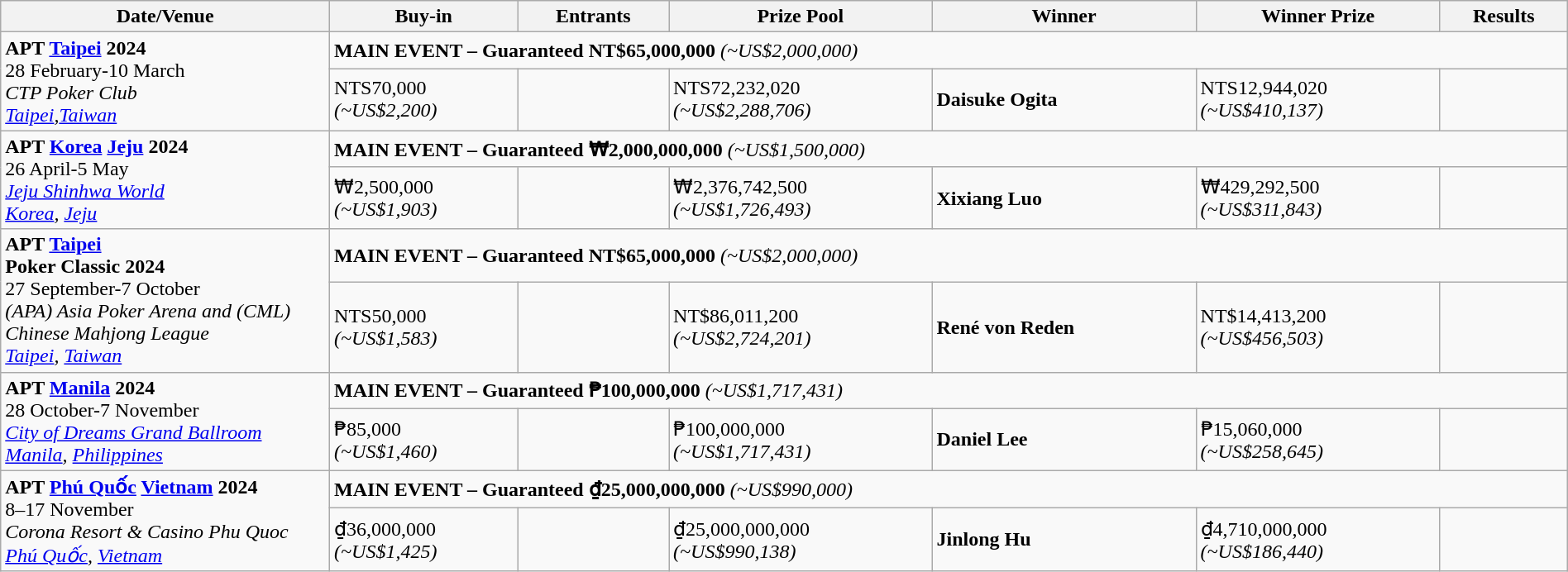<table class="wikitable" width="100%">
<tr>
<th width="21%">Date/Venue</th>
<th width="12%">Buy-in</th>
<th !width="11%">Entrants</th>
<th !width="14%">Prize Pool</th>
<th !width="18%">Winner</th>
<th !width="14%">Winner Prize</th>
<th !width="11%">Results</th>
</tr>
<tr>
<td rowspan="2"> <strong>APT <a href='#'>Taipei</a> 2024</strong><br>28 February-10 March<br><em>CTP Poker Club<br><a href='#'>Taipei</a>,<a href='#'>Taiwan</a></em></td>
<td colspan="6"><strong>MAIN EVENT – Guaranteed NT$65,000,000</strong> <em>(~US$2,000,000)</em></td>
</tr>
<tr>
<td>NTS70,000<br><em>(~US$2,200)</em></td>
<td></td>
<td>NTS72,232,020<br><em>(~US$2,288,706)</em></td>
<td> <strong>Daisuke Ogita</strong></td>
<td>NTS12,944,020<br><em>(~US$410,137)</em></td>
<td></td>
</tr>
<tr>
<td rowspan="2"> <strong>APT <a href='#'>Korea</a> <a href='#'>Jeju</a> 2024</strong><br>26 April-5 May<br><em><a href='#'>Jeju Shinhwa World</a><br><a href='#'>Korea</a>, <a href='#'>Jeju</a></em></td>
<td colspan="6"><strong>MAIN EVENT – Guaranteed ₩2,000,000,000</strong> <em>(~US$1,500,000)</em></td>
</tr>
<tr>
<td>₩2,500,000<br><em>(~US$1,903)</em></td>
<td></td>
<td>₩2,376,742,500<br><em>(~US$1,726,493)</em></td>
<td> <strong>Xixiang Luo</strong></td>
<td>₩429,292,500<br><em>(~US$311,843)</em></td>
<td></td>
</tr>
<tr>
<td rowspan="2"> <strong>APT <a href='#'>Taipei</a><br> Poker Classic 2024</strong><br>27 September-7 October<br><em>(APA) Asia Poker Arena and (CML) Chinese Mahjong League<br><a href='#'>Taipei</a>, <a href='#'>Taiwan</a></em></td>
<td colspan="6"><strong>MAIN EVENT – Guaranteed NT$65,000,000</strong> <em>(~US$2,000,000)</em></td>
</tr>
<tr>
<td>NTS50,000<br><em>(~US$1,583)</em></td>
<td></td>
<td>NT$86,011,200<br><em>(~US$2,724,201)</em></td>
<td> <strong>René von Reden</strong></td>
<td>NT$14,413,200<br><em>(~US$456,503)</em></td>
<td></td>
</tr>
<tr>
<td rowspan="2"> <strong>APT <a href='#'>Manila</a> 2024</strong><br>28 October-7 November<br><em><a href='#'>City of Dreams Grand Ballroom</a><br><a href='#'>Manila</a>, <a href='#'>Philippines</a></em></td>
<td colspan="6"><strong>MAIN EVENT – Guaranteed ₱100,000,000</strong> <em>(~US$1,717,431)</em></td>
</tr>
<tr>
<td>₱85,000<br><em>(~US$1,460)</em></td>
<td></td>
<td>₱100,000,000<br><em>(~US$1,717,431)</em></td>
<td> <strong>Daniel Lee</strong></td>
<td>₱15,060,000<br><em>(~US$258,645)</em></td>
<td></td>
</tr>
<tr>
<td rowspan="2"> <strong>APT <a href='#'>Phú Quốc</a> <a href='#'>Vietnam</a> 2024</strong><br>8–17 November<br><em>Corona Resort & Casino Phu Quoc<br><a href='#'>Phú Quốc</a>, <a href='#'>Vietnam</a></em></td>
<td colspan="6"><strong>MAIN EVENT – Guaranteed ₫25,000,000,000</strong> <em>(~US$990,000)</em></td>
</tr>
<tr>
<td>₫36,000,000<br><em>(~US$1,425)</em></td>
<td></td>
<td>₫25,000,000,000<br><em>(~US$990,138)</em></td>
<td> <strong>Jinlong Hu</strong></td>
<td>₫4,710,000,000<br><em>(~US$186,440)</em></td>
<td></td>
</tr>
</table>
